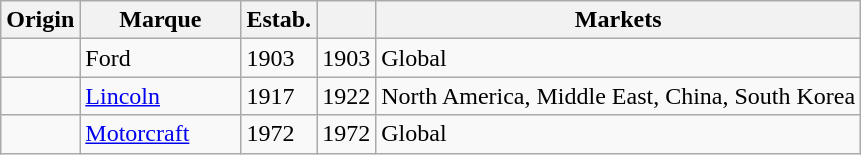<table class="wikitable">
<tr>
<th>Origin</th>
<th width=100px>Marque</th>
<th>Estab.</th>
<th></th>
<th>Markets</th>
</tr>
<tr>
<td></td>
<td>Ford</td>
<td>1903</td>
<td>1903</td>
<td>Global</td>
</tr>
<tr>
<td></td>
<td><a href='#'>Lincoln</a></td>
<td>1917</td>
<td>1922</td>
<td>North America, Middle East, China, South Korea</td>
</tr>
<tr>
<td></td>
<td><a href='#'>Motorcraft</a></td>
<td>1972</td>
<td>1972</td>
<td>Global</td>
</tr>
</table>
